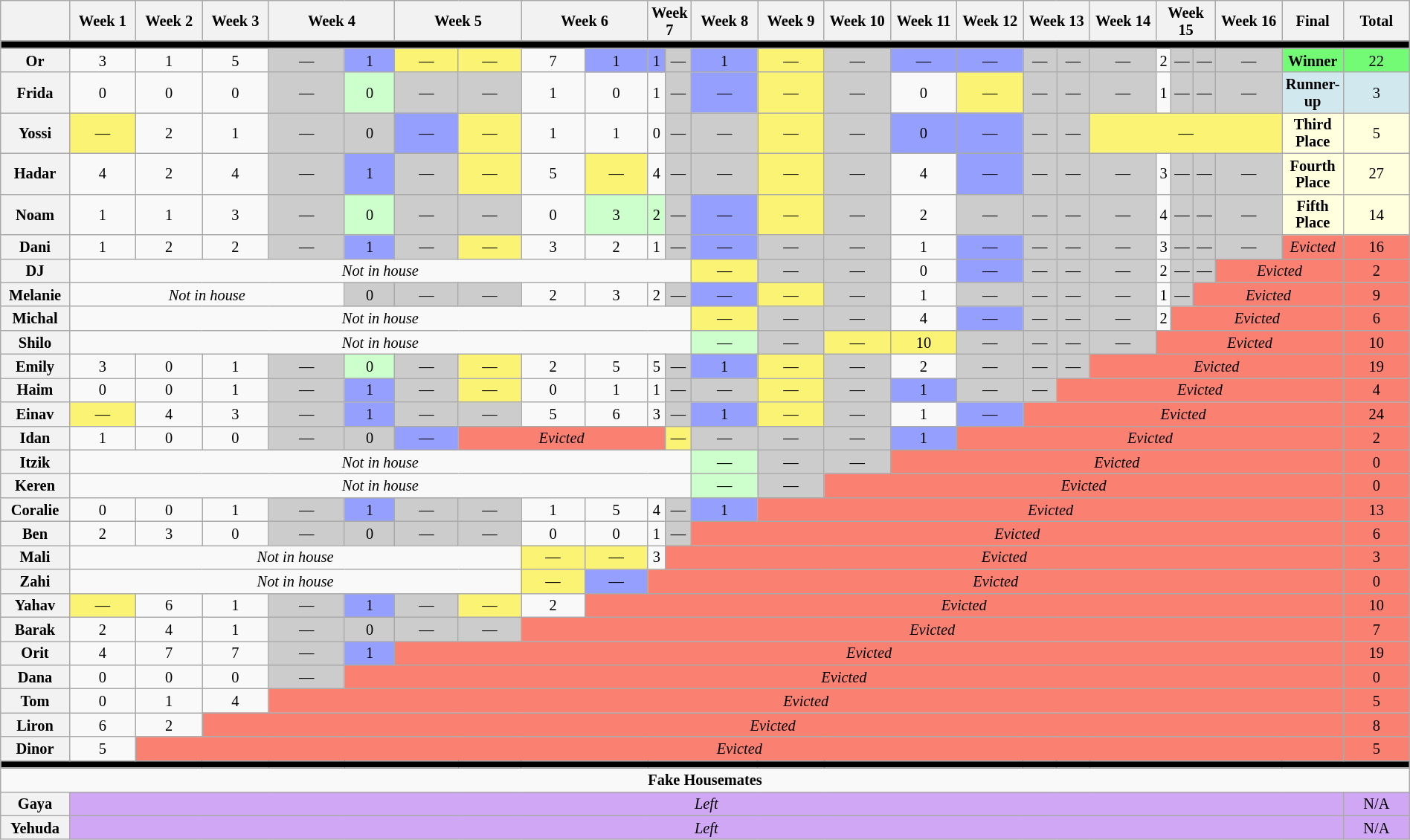<table class="wikitable" style="text-align:center; width:100%; font-size:85%; line-height:15px">
<tr>
<th style="width: 5%;"></th>
<th style="width: 5%;">Week 1</th>
<th style="width: 5%;">Week 2</th>
<th style="width: 5%;">Week 3</th>
<th colspan="2" style="width: 10%;">Week 4</th>
<th colspan="2" style="width: 10%;">Week 5</th>
<th colspan="2" style="width: 10%;">Week 6</th>
<th colspan="2">Week 7</th>
<th style="width: 5%;">Week 8</th>
<th style="width: 5%;">Week 9</th>
<th style="width: 5%;">Week 10</th>
<th style="width: 5%;">Week 11</th>
<th style="width: 5%;">Week 12</th>
<th colspan="2" style="width: 5%;">Week 13</th>
<th style="width: 5%;">Week 14</th>
<th colspan="3">Week 15</th>
<th style="width: 5%;">Week 16</th>
<th>Final</th>
<th style="width: 5%;">Total</th>
</tr>
<tr>
<th colspan="26" style="background-color: black;"></th>
</tr>
<tr>
<th>Or</th>
<td>3</td>
<td>1</td>
<td>5</td>
<td style="background-color:#ccc;">—</td>
<td style="background:#959FFD;">1</td>
<td style="background-color:#fbf373;">—</td>
<td style="background-color:#fbf373;">—</td>
<td>7</td>
<td style="background:#959FFD;">1</td>
<td style="background:#959FFD;">1</td>
<td style="background-color:#ccc;">—</td>
<td style="background:#959FFD;">1</td>
<td style="background-color:#fbf373;">—</td>
<td style="background-color:#ccc;">—</td>
<td style="background:#959FFD;">—</td>
<td style="background-color:#959FFD;">—</td>
<td style="background-color:#ccc;">—</td>
<td style="background-color:#ccc;">—</td>
<td style="background-color:#ccc;">—</td>
<td>2</td>
<td style="background-color:#ccc;">—</td>
<td style="background-color:#ccc;">—</td>
<td style="background-color:#ccc;">—</td>
<td style="background:#73FB76"><strong>Winner</strong></td>
<td style="background:#73FB76">22</td>
</tr>
<tr>
<th>Frida</th>
<td>0</td>
<td>0</td>
<td>0</td>
<td style="background-color:#ccc;">—</td>
<td style="background: #CFC;">0</td>
<td style="background-color:#ccc;">—</td>
<td style="background-color:#ccc;">—</td>
<td>1</td>
<td>0</td>
<td>1</td>
<td style="background-color:#ccc;">—</td>
<td style="background-color:#959FFD;">—</td>
<td style="background-color:#fbf373;">—</td>
<td style="background-color:#ccc;">—</td>
<td>0</td>
<td style="background-color:#fbf373;">—</td>
<td style="background-color:#ccc;">—</td>
<td style="background-color:#ccc;">—</td>
<td style="background-color:#ccc;">—</td>
<td>1</td>
<td style="background-color:#ccc;">—</td>
<td style="background-color:#ccc;">—</td>
<td style="background-color:#ccc;">—</td>
<td style="background:#D1E8EF"><strong>Runner-up</strong></td>
<td style="background:#D1E8EF">3</td>
</tr>
<tr>
<th>Yossi</th>
<td style="background-color:#fbf373;">—</td>
<td>2</td>
<td>1</td>
<td style="background-color:#ccc;">—</td>
<td style="background-color:#ccc;">0</td>
<td style="background-color:#959FFD;">—</td>
<td style="background-color:#fbf373;">—</td>
<td>1</td>
<td>1</td>
<td>0</td>
<td style="background-color:#ccc;">—</td>
<td style="background-color:#ccc;">—</td>
<td style="background-color:#fbf373;">—</td>
<td style="background-color:#ccc;">—</td>
<td style="background-color:#959FFD;">0</td>
<td style="background-color:#959FFD;">—</td>
<td style="background-color:#ccc;">—</td>
<td style="background-color:#ccc;">—</td>
<td colspan="5" style="background-color:#fbf373;">—</td>
<td style="background: #FFFFDD;"><strong>Third Place</strong></td>
<td style="background: #FFFFDD;">5</td>
</tr>
<tr>
<th>Hadar</th>
<td>4</td>
<td>2</td>
<td>4</td>
<td style="background-color:#ccc;">—</td>
<td style="background:#959FFD;">1</td>
<td style="background-color:#ccc;">—</td>
<td style="background-color:#fbf373;">—</td>
<td>5</td>
<td style="background-color:#fbf373;">—</td>
<td>4</td>
<td style="background-color:#ccc;">—</td>
<td style="background-color:#ccc;">—</td>
<td style="background-color:#fbf373;">—</td>
<td style="background-color:#ccc;">—</td>
<td>4</td>
<td style="background-color:#959FFD;">—</td>
<td style="background-color:#ccc;">—</td>
<td style="background-color:#ccc;">—</td>
<td style="background-color:#ccc;">—</td>
<td>3</td>
<td style="background-color:#ccc;">—</td>
<td style="background-color:#ccc;">—</td>
<td style="background-color:#ccc;">—</td>
<td style="background: #FFFFDD;"><strong>Fourth Place</strong></td>
<td style="background: #FFFFDD;">27</td>
</tr>
<tr>
<th>Noam</th>
<td>1</td>
<td>1</td>
<td>3</td>
<td style="background-color:#ccc;">—</td>
<td style="background: #CFC;">0</td>
<td style="background-color:#ccc;">—</td>
<td style="background-color:#ccc;">—</td>
<td>0</td>
<td style="background: #CFC;">3</td>
<td style="background: #CFC;">2</td>
<td style="background-color:#ccc;">—</td>
<td style="background-color:#959FFD;">—</td>
<td style="background-color:#fbf373;">—</td>
<td style="background-color:#ccc;">—</td>
<td>2</td>
<td style="background-color:#ccc;">—</td>
<td style="background-color:#ccc;">—</td>
<td style="background-color:#ccc;">—</td>
<td style="background-color:#ccc;">—</td>
<td>4</td>
<td style="background-color:#ccc;">—</td>
<td style="background-color:#ccc;">—</td>
<td style="background-color:#ccc;">—</td>
<td style="background: #FFFFDD;"><strong>Fifth Place</strong></td>
<td style="background: #FFFFDD;">14</td>
</tr>
<tr>
<th>Dani</th>
<td>1</td>
<td>2</td>
<td>2</td>
<td style="background-color:#ccc;">—</td>
<td style="background:#959FFD;">1</td>
<td style="background-color:#ccc;">—</td>
<td style="background-color:#fbf373;">—</td>
<td>3</td>
<td>2</td>
<td>1</td>
<td style="background-color:#ccc;">—</td>
<td style="background-color:#959FFD;">—</td>
<td style="background-color:#ccc;">—</td>
<td style="background-color:#ccc;">—</td>
<td>1</td>
<td style="background-color:#959FFD;">—</td>
<td style="background-color:#ccc;">—</td>
<td style="background-color:#ccc;">—</td>
<td style="background-color:#ccc;">—</td>
<td>3</td>
<td style="background-color:#ccc;">—</td>
<td style="background-color:#ccc;">—</td>
<td style="background-color:#ccc;">—</td>
<td colspan="1" style="background:salmon"><em>Evicted</em></td>
<td colspan="1" style="background:salmon">16</td>
</tr>
<tr>
<th>DJ</th>
<td colspan="11"><em>Not in house</em></td>
<td style="background-color:#fbf373;">—</td>
<td style="background-color:#ccc;">—</td>
<td style="background-color:#ccc;">—</td>
<td>0</td>
<td style="background-color:#959FFD;">—</td>
<td style="background-color:#ccc;">—</td>
<td style="background-color:#ccc;">—</td>
<td style="background-color:#ccc;">—</td>
<td>2</td>
<td style="background-color:#ccc;">—</td>
<td style="background-color:#ccc;">—</td>
<td colspan="2" style="background:salmon"><em>Evicted</em></td>
<td colspan="1" style="background:salmon">2</td>
</tr>
<tr>
<th>Melanie</th>
<td colspan="4"><em>Not in house</em></td>
<td style="background-color:#ccc;">0</td>
<td style="background-color:#ccc;">—</td>
<td style="background-color:#ccc;">—</td>
<td>2</td>
<td>3</td>
<td>2</td>
<td style="background-color:#ccc;">—</td>
<td style="background-color:#959FFD;">—</td>
<td style="background-color:#fbf373;">—</td>
<td style="background-color:#ccc;">—</td>
<td>1</td>
<td style="background-color:#ccc;">—</td>
<td style="background-color:#ccc;">—</td>
<td style="background-color:#ccc;">—</td>
<td style="background-color:#ccc;">—</td>
<td>1</td>
<td style="background-color:#ccc;">—</td>
<td colspan="3" style="background:salmon"><em>Evicted</em></td>
<td colspan="1" style="background:salmon">9</td>
</tr>
<tr>
<th>Michal</th>
<td colspan="11"><em>Not in house</em></td>
<td style="background-color:#fbf373;">—</td>
<td style="background-color:#ccc;">—</td>
<td style="background-color:#ccc;">—</td>
<td>4</td>
<td style="background-color:#959FFD;">—</td>
<td style="background-color:#ccc;">—</td>
<td style="background-color:#ccc;">—</td>
<td style="background-color:#ccc;">—</td>
<td>2</td>
<td colspan="4" style="background:salmon"><em>Evicted</em></td>
<td colspan="1" style="background:salmon">6</td>
</tr>
<tr>
<th>Shilo</th>
<td colspan="11"><em>Not in house</em></td>
<td style="background: #CFC;">—</td>
<td style="background-color:#ccc;">—</td>
<td style="background-color:#fbf373;">—</td>
<td style="background-color:#fbf373;">10</td>
<td style="background-color:#ccc;">—</td>
<td style="background-color:#ccc;">—</td>
<td style="background-color:#ccc;">—</td>
<td style="background-color:#ccc;">—</td>
<td colspan="5" style="background:salmon"><em>Evicted</em></td>
<td colspan="1" style="background:salmon">10</td>
</tr>
<tr>
<th>Emily</th>
<td>3</td>
<td>0</td>
<td>1</td>
<td style="background-color:#ccc;">—</td>
<td style="background: #CFC;">0</td>
<td style="background-color:#ccc;">—</td>
<td style="background-color:#fbf373;">—</td>
<td>2</td>
<td>5</td>
<td>5</td>
<td style="background-color:#ccc;">—</td>
<td style="background:#959FFD;">1</td>
<td style="background-color:#fbf373;">—</td>
<td style="background-color:#ccc;">—</td>
<td>2</td>
<td style="background-color:#ccc;">—</td>
<td style="background-color:#ccc;">—</td>
<td style="background-color:#ccc;">—</td>
<td colspan="6" style="background:salmon"><em>Evicted</em></td>
<td colspan="1" style="background:salmon">19</td>
</tr>
<tr>
<th>Haim</th>
<td>0</td>
<td>0</td>
<td>1</td>
<td style="background-color:#ccc;">—</td>
<td style="background:#959FFD;">1</td>
<td style="background-color:#ccc;">—</td>
<td style="background-color:#fbf373;">—</td>
<td>0</td>
<td>1</td>
<td>1</td>
<td style="background-color:#ccc;">—</td>
<td style="background-color:#ccc;">—</td>
<td style="background-color:#fbf373;">—</td>
<td style="background-color:#ccc;">—</td>
<td style="background-color:#959FFD;">1</td>
<td style="background-color:#ccc;">—</td>
<td style="background-color:#ccc;">—</td>
<td colspan="7" style="background:salmon"><em>Evicted</em></td>
<td colspan="1" style="background:salmon">4</td>
</tr>
<tr>
<th>Einav</th>
<td style="background-color:#fbf373;">—</td>
<td>4</td>
<td>3</td>
<td style="background-color:#ccc;">—</td>
<td style="background:#959FFD;">1</td>
<td style="background-color:#ccc;">—</td>
<td style="background-color:#ccc;">—</td>
<td>5</td>
<td>6</td>
<td>3</td>
<td style="background-color:#ccc;">—</td>
<td style="background:#959FFD;">1</td>
<td style="background-color:#fbf373;">—</td>
<td style="background-color:#ccc;">—</td>
<td>1</td>
<td style="background-color:#959FFD;">—</td>
<td colspan="8" style="background:salmon"><em>Evicted</em></td>
<td colspan="1" style="background:salmon">24</td>
</tr>
<tr>
<th>Idan</th>
<td>1</td>
<td>0</td>
<td>0</td>
<td style="background-color:#ccc;">—</td>
<td style="background-color:#ccc;">0</td>
<td style="background-color:#959FFD;">—</td>
<td colspan="4" style="background:salmon"><em>Evicted</em></td>
<td style="background-color:#fbf373;">—</td>
<td style="background-color:#ccc;">—</td>
<td style="background-color:#ccc;">—</td>
<td style="background-color:#ccc;">—</td>
<td style="background-color:#959FFD;">1</td>
<td colspan="9" style="background:salmon"><em>Evicted</em></td>
<td style="background:salmon">2</td>
</tr>
<tr>
<th>Itzik</th>
<td colspan="11"><em>Not in house</em></td>
<td style="background: #CFC;">—</td>
<td style="background-color:#ccc;">—</td>
<td style="background-color:#ccc;">—</td>
<td colspan="10" style="background:salmon"><em>Evicted</em></td>
<td style="background:salmon">0</td>
</tr>
<tr>
<th>Keren</th>
<td colspan="11"><em>Not in house</em></td>
<td style="background: #CFC;">—</td>
<td style="background-color:#ccc;">—</td>
<td colspan="11" style="background:salmon"><em>Evicted</em></td>
<td style="background:salmon">0</td>
</tr>
<tr>
<th>Coralie</th>
<td>0</td>
<td>0</td>
<td>1</td>
<td style="background-color:#ccc;">—</td>
<td style="background:#959FFD;">1</td>
<td style="background-color:#ccc;">—</td>
<td style="background-color:#ccc;">—</td>
<td>1</td>
<td>5</td>
<td>4</td>
<td style="background-color:#ccc;">—</td>
<td style="background:#959FFD;">1</td>
<td colspan="12" style="background:salmon"><em>Evicted</em></td>
<td style="background:salmon">13</td>
</tr>
<tr>
<th>Ben</th>
<td>2</td>
<td>3</td>
<td>0</td>
<td style="background-color:#ccc;">—</td>
<td style="background-color:#ccc;">0</td>
<td style="background-color:#ccc;">—</td>
<td style="background-color:#ccc;">—</td>
<td>0</td>
<td>0</td>
<td>1</td>
<td style="background-color:#ccc;">—</td>
<td colspan="13" style="background:salmon"><em>Evicted</em></td>
<td style="background:salmon">6</td>
</tr>
<tr>
<th>Mali</th>
<td colspan="7"><em>Not in house</em></td>
<td style="background-color:#fbf373;">—</td>
<td style="background-color:#fbf373;">—</td>
<td>3</td>
<td colspan="14" style="background:salmon"><em>Evicted</em></td>
<td style="background:salmon">3</td>
</tr>
<tr>
<th>Zahi</th>
<td colspan="7"><em>Not in house</em></td>
<td style="background-color:#fbf373;">—</td>
<td style="background-color:#959FFD;">—</td>
<td colspan="15" style="background:salmon"><em>Evicted</em></td>
<td style="background:salmon">0</td>
</tr>
<tr>
<th>Yahav</th>
<td style="background-color:#fbf373;">—</td>
<td>6</td>
<td>1</td>
<td style="background-color:#ccc;">—</td>
<td style="background:#959FFD;">1</td>
<td style="background-color:#ccc;">—</td>
<td style="background-color:#fbf373;">—</td>
<td>2</td>
<td colspan="16" style="background:salmon"><em>Evicted</em></td>
<td style="background:salmon">10</td>
</tr>
<tr>
<th>Barak</th>
<td>2</td>
<td>4</td>
<td>1</td>
<td style="background-color:#ccc;">—</td>
<td style="background-color:#ccc;">0</td>
<td style="background-color:#ccc;">—</td>
<td style="background-color:#ccc;">—</td>
<td colspan="17" style="background:salmon"><em>Evicted</em></td>
<td style="background:salmon">7</td>
</tr>
<tr>
<th>Orit</th>
<td>4</td>
<td>7</td>
<td>7</td>
<td style="background-color:#ccc;">—</td>
<td style="background:#959FFD;">1</td>
<td colspan="19" style="background:salmon"><em>Evicted</em></td>
<td style="background:salmon">19</td>
</tr>
<tr>
<th>Dana</th>
<td>0</td>
<td>0</td>
<td>0</td>
<td style="background-color:#ccc;">—</td>
<td colspan="20" style="background:salmon"><em>Evicted</em></td>
<td style="background:salmon">0</td>
</tr>
<tr>
<th>Tom</th>
<td>0</td>
<td>1</td>
<td>4</td>
<td colspan="21" style="background:salmon"><em>Evicted</em></td>
<td style="background:salmon">5</td>
</tr>
<tr>
<th>Liron</th>
<td>6</td>
<td>2</td>
<td colspan="22" style="background:salmon"><em>Evicted</em></td>
<td style="background:salmon">8</td>
</tr>
<tr>
<th>Dinor</th>
<td>5</td>
<td colspan="23" style="background:salmon"><em>Evicted</em></td>
<td style="background:salmon">5</td>
</tr>
<tr>
<th colspan="26" style="background-color: black;"></th>
</tr>
<tr>
<td colspan="26"><strong>Fake Housemates</strong></td>
</tr>
<tr>
<th>Gaya</th>
<td colspan="24" style="background:#D0A7F4"><em>Left</em></td>
<td style="background:#D0A7F4">N/A</td>
</tr>
<tr>
<th>Yehuda</th>
<td colspan="24" style="background:#D0A7F4"><em>Left</em></td>
<td style="background:#D0A7F4">N/A</td>
</tr>
</table>
